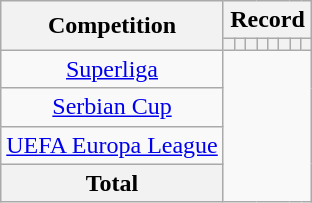<table class="wikitable" style="text-align: center">
<tr>
<th rowspan=2>Competition</th>
<th colspan=8>Record</th>
</tr>
<tr>
<th></th>
<th></th>
<th></th>
<th></th>
<th></th>
<th></th>
<th></th>
<th></th>
</tr>
<tr>
<td><a href='#'>Superliga</a><br></td>
</tr>
<tr>
<td><a href='#'>Serbian Cup</a><br></td>
</tr>
<tr>
<td><a href='#'>UEFA Europa League</a><br></td>
</tr>
<tr>
<th>Total<br></th>
</tr>
</table>
